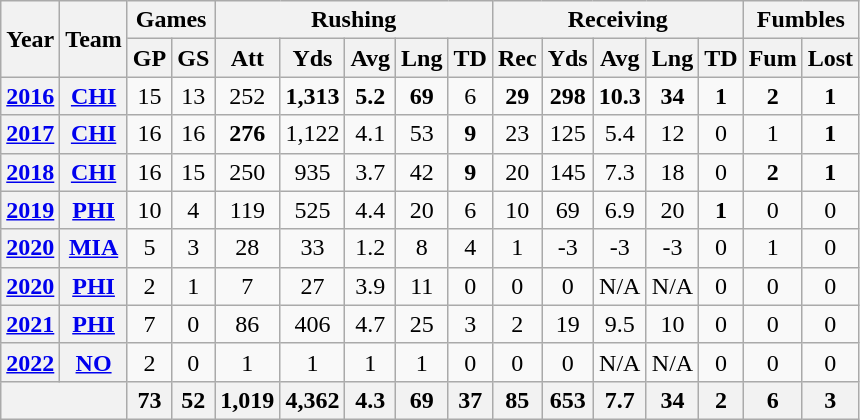<table class="wikitable" style="text-align:center;">
<tr>
<th rowspan="2">Year</th>
<th rowspan="2">Team</th>
<th colspan="2">Games</th>
<th colspan="5">Rushing</th>
<th colspan="5">Receiving</th>
<th colspan="2">Fumbles</th>
</tr>
<tr>
<th>GP</th>
<th>GS</th>
<th>Att</th>
<th>Yds</th>
<th>Avg</th>
<th>Lng</th>
<th>TD</th>
<th>Rec</th>
<th>Yds</th>
<th>Avg</th>
<th>Lng</th>
<th>TD</th>
<th>Fum</th>
<th>Lost</th>
</tr>
<tr>
<th><a href='#'>2016</a></th>
<th><a href='#'>CHI</a></th>
<td>15</td>
<td>13</td>
<td>252</td>
<td><strong>1,313</strong></td>
<td><strong>5.2</strong></td>
<td><strong>69</strong></td>
<td>6</td>
<td><strong>29</strong></td>
<td><strong>298</strong></td>
<td><strong>10.3</strong></td>
<td><strong>34</strong></td>
<td><strong>1</strong></td>
<td><strong>2</strong></td>
<td><strong>1</strong></td>
</tr>
<tr>
<th><a href='#'>2017</a></th>
<th><a href='#'>CHI</a></th>
<td>16</td>
<td>16</td>
<td><strong>276</strong></td>
<td>1,122</td>
<td>4.1</td>
<td>53</td>
<td><strong>9</strong></td>
<td>23</td>
<td>125</td>
<td>5.4</td>
<td>12</td>
<td>0</td>
<td>1</td>
<td><strong>1</strong></td>
</tr>
<tr>
<th><a href='#'>2018</a></th>
<th><a href='#'>CHI</a></th>
<td>16</td>
<td>15</td>
<td>250</td>
<td>935</td>
<td>3.7</td>
<td>42</td>
<td><strong>9</strong></td>
<td>20</td>
<td>145</td>
<td>7.3</td>
<td>18</td>
<td>0</td>
<td><strong>2</strong></td>
<td><strong>1</strong></td>
</tr>
<tr>
<th><a href='#'>2019</a></th>
<th><a href='#'>PHI</a></th>
<td>10</td>
<td>4</td>
<td>119</td>
<td>525</td>
<td>4.4</td>
<td>20</td>
<td>6</td>
<td>10</td>
<td>69</td>
<td>6.9</td>
<td>20</td>
<td><strong>1</strong></td>
<td>0</td>
<td>0</td>
</tr>
<tr>
<th><a href='#'>2020</a></th>
<th><a href='#'>MIA</a></th>
<td>5</td>
<td>3</td>
<td>28</td>
<td>33</td>
<td>1.2</td>
<td>8</td>
<td>4</td>
<td>1</td>
<td>-3</td>
<td>-3</td>
<td>-3</td>
<td>0</td>
<td>1</td>
<td>0</td>
</tr>
<tr>
<th><a href='#'>2020</a></th>
<th><a href='#'>PHI</a></th>
<td>2</td>
<td>1</td>
<td>7</td>
<td>27</td>
<td>3.9</td>
<td>11</td>
<td>0</td>
<td>0</td>
<td>0</td>
<td>N/A</td>
<td>N/A</td>
<td>0</td>
<td>0</td>
<td>0</td>
</tr>
<tr>
<th><a href='#'>2021</a></th>
<th><a href='#'>PHI</a></th>
<td>7</td>
<td>0</td>
<td>86</td>
<td>406</td>
<td>4.7</td>
<td>25</td>
<td>3</td>
<td>2</td>
<td>19</td>
<td>9.5</td>
<td>10</td>
<td>0</td>
<td>0</td>
<td>0</td>
</tr>
<tr>
<th><a href='#'>2022</a></th>
<th><a href='#'>NO</a></th>
<td>2</td>
<td>0</td>
<td>1</td>
<td>1</td>
<td>1</td>
<td>1</td>
<td>0</td>
<td>0</td>
<td>0</td>
<td>N/A</td>
<td>N/A</td>
<td>0</td>
<td>0</td>
<td>0</td>
</tr>
<tr>
<th colspan="2"></th>
<th>73</th>
<th>52</th>
<th>1,019</th>
<th>4,362</th>
<th>4.3</th>
<th>69</th>
<th>37</th>
<th>85</th>
<th>653</th>
<th>7.7</th>
<th>34</th>
<th>2</th>
<th>6</th>
<th>3</th>
</tr>
</table>
